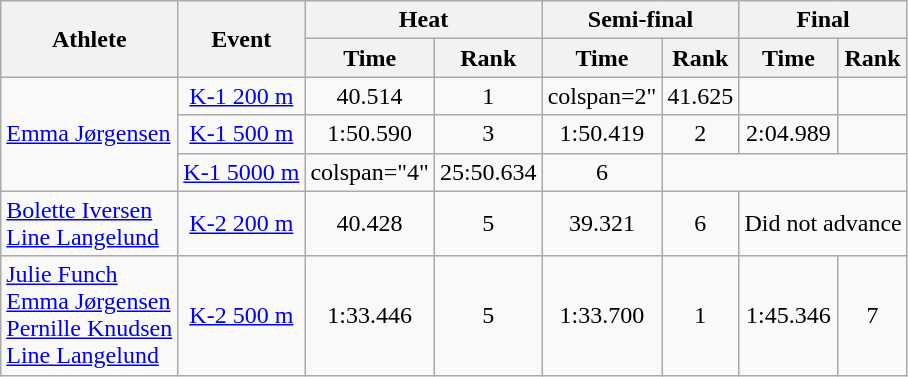<table class="wikitable" style="text-align: center">
<tr>
<th rowspan="2">Athlete</th>
<th rowspan="2">Event</th>
<th colspan="2">Heat</th>
<th colspan="2">Semi-final</th>
<th colspan="2">Final</th>
</tr>
<tr>
<th>Time</th>
<th>Rank</th>
<th>Time</th>
<th>Rank</th>
<th>Time</th>
<th>Rank</th>
</tr>
<tr>
<td rowspan="3" align="left"><a href='#'>Emma Jørgensen</a></td>
<td><a href='#'>K-1 200 m</a></td>
<td>40.514</td>
<td>1</td>
<td>colspan=2" </td>
<td>41.625</td>
<td></td>
</tr>
<tr>
<td><a href='#'>K-1 500 m</a></td>
<td>1:50.590</td>
<td>3</td>
<td>1:50.419</td>
<td>2</td>
<td>2:04.989</td>
<td></td>
</tr>
<tr>
<td><a href='#'>K-1 5000 m</a></td>
<td>colspan="4" </td>
<td>25:50.634</td>
<td>6</td>
</tr>
<tr>
<td align="left"><a href='#'>Bolette Iversen</a><br><a href='#'>Line Langelund</a></td>
<td><a href='#'>K-2 200 m</a></td>
<td>40.428</td>
<td>5</td>
<td>39.321</td>
<td>6</td>
<td colspan="2">Did not advance</td>
</tr>
<tr>
<td align="left"><a href='#'>Julie Funch</a><br><a href='#'>Emma Jørgensen</a><br><a href='#'>Pernille Knudsen</a><br><a href='#'>Line Langelund</a></td>
<td><a href='#'>K-2 500 m</a></td>
<td>1:33.446</td>
<td>5</td>
<td>1:33.700</td>
<td>1</td>
<td>1:45.346</td>
<td>7</td>
</tr>
</table>
